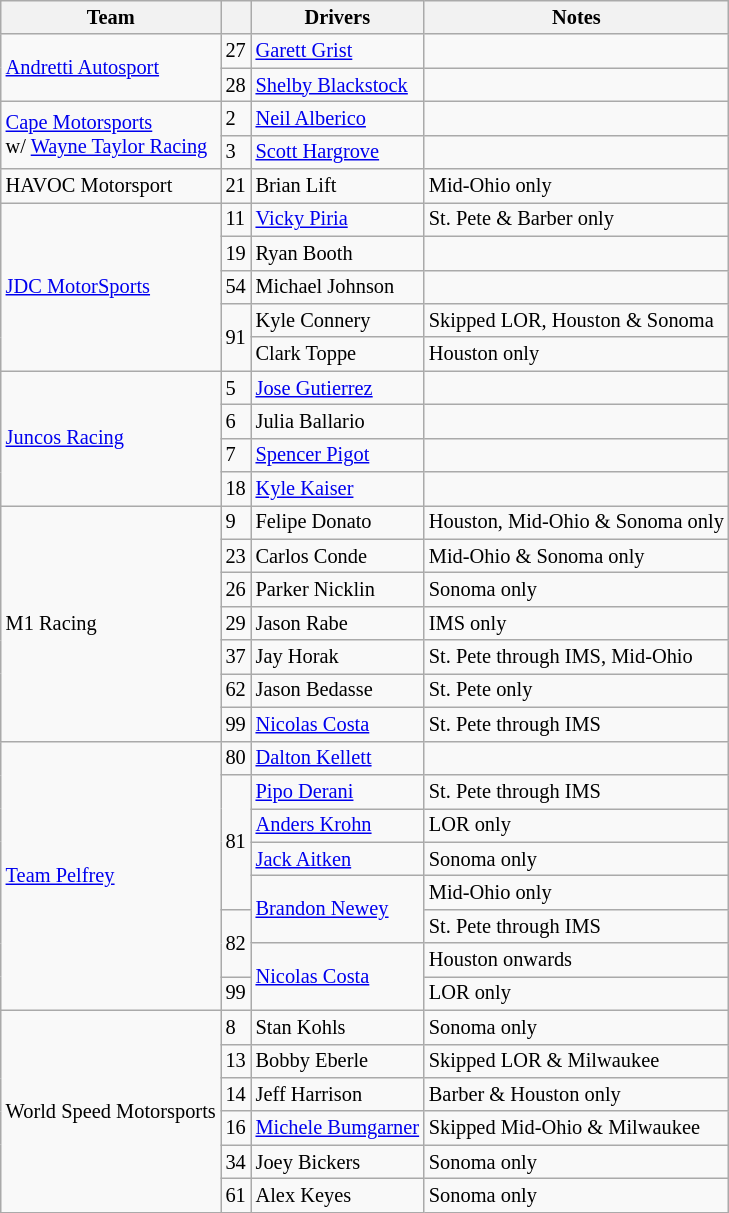<table class="wikitable" style="font-size:85%;">
<tr>
<th>Team</th>
<th></th>
<th>Drivers</th>
<th>Notes</th>
</tr>
<tr>
<td rowspan=2><a href='#'>Andretti Autosport</a></td>
<td>27</td>
<td> <a href='#'>Garett Grist</a></td>
<td></td>
</tr>
<tr>
<td>28</td>
<td> <a href='#'>Shelby Blackstock</a></td>
<td></td>
</tr>
<tr>
<td rowspan=2><a href='#'>Cape Motorsports</a><br>w/ <a href='#'>Wayne Taylor Racing</a></td>
<td>2</td>
<td> <a href='#'>Neil Alberico</a></td>
<td></td>
</tr>
<tr>
<td>3</td>
<td> <a href='#'>Scott Hargrove</a></td>
<td></td>
</tr>
<tr>
<td>HAVOC Motorsport</td>
<td>21</td>
<td> Brian Lift</td>
<td>Mid-Ohio only</td>
</tr>
<tr>
<td rowspan=5><a href='#'>JDC MotorSports</a></td>
<td>11</td>
<td> <a href='#'>Vicky Piria</a></td>
<td>St. Pete & Barber only</td>
</tr>
<tr>
<td>19</td>
<td> Ryan Booth</td>
<td></td>
</tr>
<tr>
<td>54</td>
<td> Michael Johnson</td>
<td></td>
</tr>
<tr>
<td rowspan=2>91</td>
<td> Kyle Connery</td>
<td>Skipped LOR, Houston & Sonoma</td>
</tr>
<tr>
<td> Clark Toppe</td>
<td>Houston only</td>
</tr>
<tr>
<td rowspan=4><a href='#'>Juncos Racing</a></td>
<td>5</td>
<td> <a href='#'>Jose Gutierrez</a></td>
<td></td>
</tr>
<tr>
<td>6</td>
<td> Julia Ballario</td>
<td></td>
</tr>
<tr>
<td>7</td>
<td> <a href='#'>Spencer Pigot</a></td>
<td></td>
</tr>
<tr>
<td>18</td>
<td> <a href='#'>Kyle Kaiser</a></td>
<td></td>
</tr>
<tr>
<td rowspan=7>M1 Racing</td>
<td>9</td>
<td> Felipe Donato</td>
<td>Houston, Mid-Ohio & Sonoma only</td>
</tr>
<tr>
<td>23</td>
<td> Carlos Conde</td>
<td>Mid-Ohio & Sonoma only</td>
</tr>
<tr>
<td>26</td>
<td> Parker Nicklin</td>
<td>Sonoma only</td>
</tr>
<tr>
<td>29</td>
<td> Jason Rabe</td>
<td>IMS only</td>
</tr>
<tr>
<td>37</td>
<td> Jay Horak</td>
<td>St. Pete through IMS, Mid-Ohio</td>
</tr>
<tr>
<td>62</td>
<td> Jason Bedasse</td>
<td>St. Pete only</td>
</tr>
<tr>
<td>99</td>
<td> <a href='#'>Nicolas Costa</a></td>
<td>St. Pete through IMS</td>
</tr>
<tr>
<td rowspan=8><a href='#'>Team Pelfrey</a></td>
<td>80</td>
<td> <a href='#'>Dalton Kellett</a></td>
<td></td>
</tr>
<tr>
<td rowspan=4>81</td>
<td> <a href='#'>Pipo Derani</a></td>
<td>St. Pete through IMS</td>
</tr>
<tr>
<td> <a href='#'>Anders Krohn</a></td>
<td>LOR only</td>
</tr>
<tr>
<td> <a href='#'>Jack Aitken</a></td>
<td>Sonoma only</td>
</tr>
<tr>
<td rowspan=2> <a href='#'>Brandon Newey</a></td>
<td>Mid-Ohio only</td>
</tr>
<tr>
<td rowspan=2>82</td>
<td>St. Pete through IMS</td>
</tr>
<tr>
<td rowspan=2> <a href='#'>Nicolas Costa</a></td>
<td>Houston onwards</td>
</tr>
<tr>
<td>99</td>
<td>LOR only</td>
</tr>
<tr>
<td rowspan=6>World Speed Motorsports</td>
<td>8</td>
<td> Stan Kohls</td>
<td>Sonoma only</td>
</tr>
<tr>
<td>13</td>
<td> Bobby Eberle</td>
<td>Skipped LOR & Milwaukee</td>
</tr>
<tr>
<td>14</td>
<td> Jeff Harrison</td>
<td>Barber & Houston only</td>
</tr>
<tr>
<td>16</td>
<td> <a href='#'>Michele Bumgarner</a></td>
<td>Skipped Mid-Ohio & Milwaukee</td>
</tr>
<tr>
<td>34</td>
<td> Joey Bickers</td>
<td>Sonoma only</td>
</tr>
<tr>
<td>61</td>
<td> Alex Keyes</td>
<td>Sonoma only</td>
</tr>
</table>
